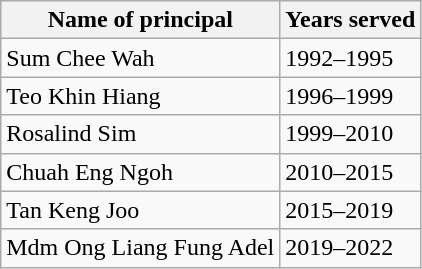<table class="wikitable">
<tr>
<th>Name of principal</th>
<th>Years served</th>
</tr>
<tr>
<td>Sum Chee Wah</td>
<td>1992–1995</td>
</tr>
<tr>
<td>Teo Khin Hiang</td>
<td>1996–1999</td>
</tr>
<tr>
<td>Rosalind Sim</td>
<td>1999–2010</td>
</tr>
<tr>
<td>Chuah Eng Ngoh</td>
<td>2010–2015</td>
</tr>
<tr>
<td>Tan Keng Joo</td>
<td>2015–2019</td>
</tr>
<tr>
<td>Mdm Ong Liang Fung Adel</td>
<td>2019–2022</td>
</tr>
</table>
